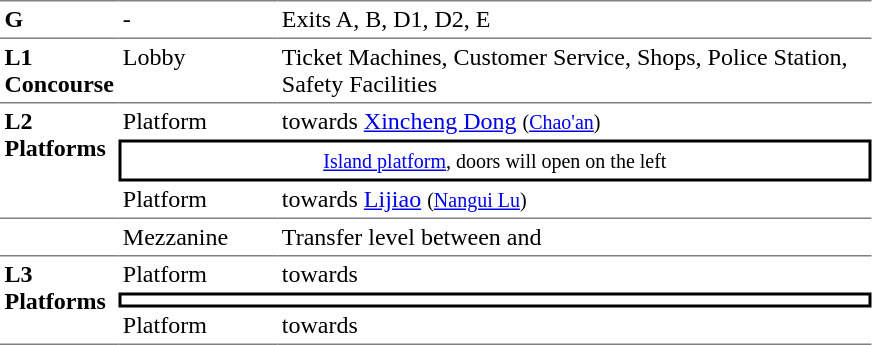<table table border=0 cellspacing=0 cellpadding=3>
<tr>
<td style="border-top:solid 1px gray;" width=50 valign=top><strong>G</strong></td>
<td style="border-top:solid 1px gray;" width=100 valign=top>-</td>
<td style="border-top:solid 1px gray;" width=390 valign=top>Exits A, B, D1, D2, E</td>
</tr>
<tr>
<td style="border-bottom:solid 1px gray; border-top:solid 1px gray;" valign=top><strong>L1<br>Concourse</strong></td>
<td style="border-bottom:solid 1px gray; border-top:solid 1px gray;" valign=top>Lobby</td>
<td style="border-bottom:solid 1px gray; border-top:solid 1px gray;" valign=top>Ticket Machines, Customer Service, Shops, Police Station, Safety Facilities</td>
</tr>
<tr>
<td style="border-bottom:solid 1px gray;" rowspan=3 valign=top><strong>L2<br>Platforms</strong></td>
<td>Platform </td>
<td>  towards <a href='#'>Xincheng Dong</a> <small>(<a href='#'>Chao'an</a>)</small></td>
</tr>
<tr>
<td style="border-right:solid 2px black;border-left:solid 2px black;border-top:solid 2px black;border-bottom:solid 2px black;text-align:center;" colspan=2><small><a href='#'>Island platform</a>, doors will open on the left</small></td>
</tr>
<tr>
<td style="border-bottom:solid 1px gray;">Platform </td>
<td style="border-bottom:solid 1px gray;"> towards <a href='#'>Lijiao</a> <small>(<a href='#'>Nangui Lu</a>)</small> </td>
</tr>
<tr>
<td style="border-bottom:solid 1px gray;" valign=top></td>
<td style="border-bottom:solid 1px gray;" valign=top>Mezzanine</td>
<td style="border-bottom:solid 1px gray;" valign=top>Transfer level between  and </td>
</tr>
<tr>
<td style="border-bottom:solid 1px gray;" rowspan=3 valign=top><strong>L3<br>Platforms</strong></td>
<td>Platform </td>
<td>  towards  </td>
</tr>
<tr>
<td style="border-right:solid 2px black;border-left:solid 2px black;border-top:solid 2px black;border-bottom:solid 2px black;text-align:center;" colspan=2></td>
</tr>
<tr>
<td style="border-bottom:solid 1px gray;">Platform </td>
<td style="border-bottom:solid 1px gray;"> towards   </td>
</tr>
</table>
